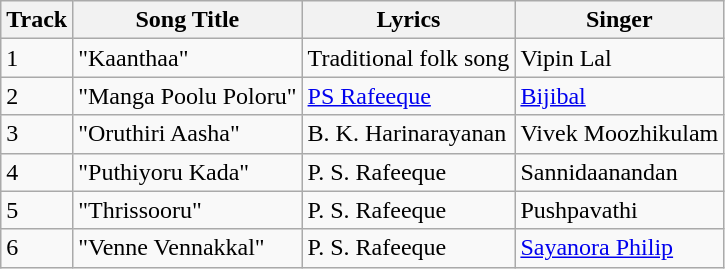<table class="wikitable">
<tr>
<th>Track</th>
<th>Song Title</th>
<th>Lyrics</th>
<th>Singer</th>
</tr>
<tr>
<td>1</td>
<td>"Kaanthaa"</td>
<td>Traditional folk song</td>
<td>Vipin Lal</td>
</tr>
<tr>
<td>2</td>
<td>"Manga Poolu Poloru"</td>
<td><a href='#'>PS Rafeeque</a></td>
<td><a href='#'>Bijibal</a></td>
</tr>
<tr>
<td>3</td>
<td>"Oruthiri Aasha"</td>
<td>B. K. Harinarayanan</td>
<td>Vivek Moozhikulam</td>
</tr>
<tr>
<td>4</td>
<td>"Puthiyoru Kada"</td>
<td>P. S. Rafeeque</td>
<td>Sannidaanandan</td>
</tr>
<tr>
<td>5</td>
<td>"Thrissooru"</td>
<td>P. S. Rafeeque</td>
<td>Pushpavathi</td>
</tr>
<tr>
<td>6</td>
<td>"Venne Vennakkal"</td>
<td>P. S. Rafeeque</td>
<td><a href='#'>Sayanora Philip</a></td>
</tr>
</table>
